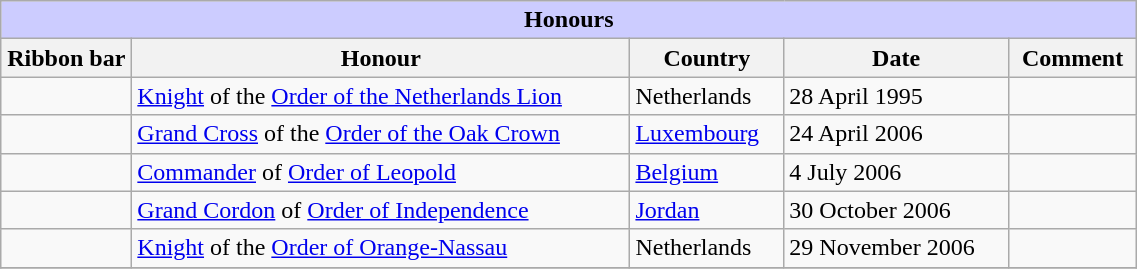<table class="wikitable" style="width:60%;">
<tr style="background:#ccf; text-align:center;">
<td colspan=5><strong>Honours</strong></td>
</tr>
<tr>
<th style="width:80px;">Ribbon bar</th>
<th>Honour</th>
<th>Country</th>
<th>Date</th>
<th>Comment</th>
</tr>
<tr>
<td></td>
<td><a href='#'>Knight</a> of the <a href='#'>Order of the Netherlands Lion</a></td>
<td>Netherlands</td>
<td>28 April 1995</td>
<td></td>
</tr>
<tr>
<td></td>
<td><a href='#'>Grand Cross</a> of the <a href='#'>Order of the Oak Crown</a></td>
<td><a href='#'>Luxembourg</a></td>
<td>24 April 2006</td>
<td></td>
</tr>
<tr>
<td></td>
<td><a href='#'>Commander</a> of <a href='#'>Order of Leopold</a></td>
<td><a href='#'>Belgium</a></td>
<td>4 July 2006</td>
<td></td>
</tr>
<tr>
<td></td>
<td><a href='#'>Grand Cordon</a> of <a href='#'>Order of Independence</a></td>
<td><a href='#'>Jordan</a></td>
<td>30 October 2006</td>
<td></td>
</tr>
<tr>
<td></td>
<td><a href='#'>Knight</a> of the <a href='#'>Order of Orange-Nassau</a></td>
<td>Netherlands</td>
<td>29 November 2006</td>
<td></td>
</tr>
<tr>
</tr>
</table>
